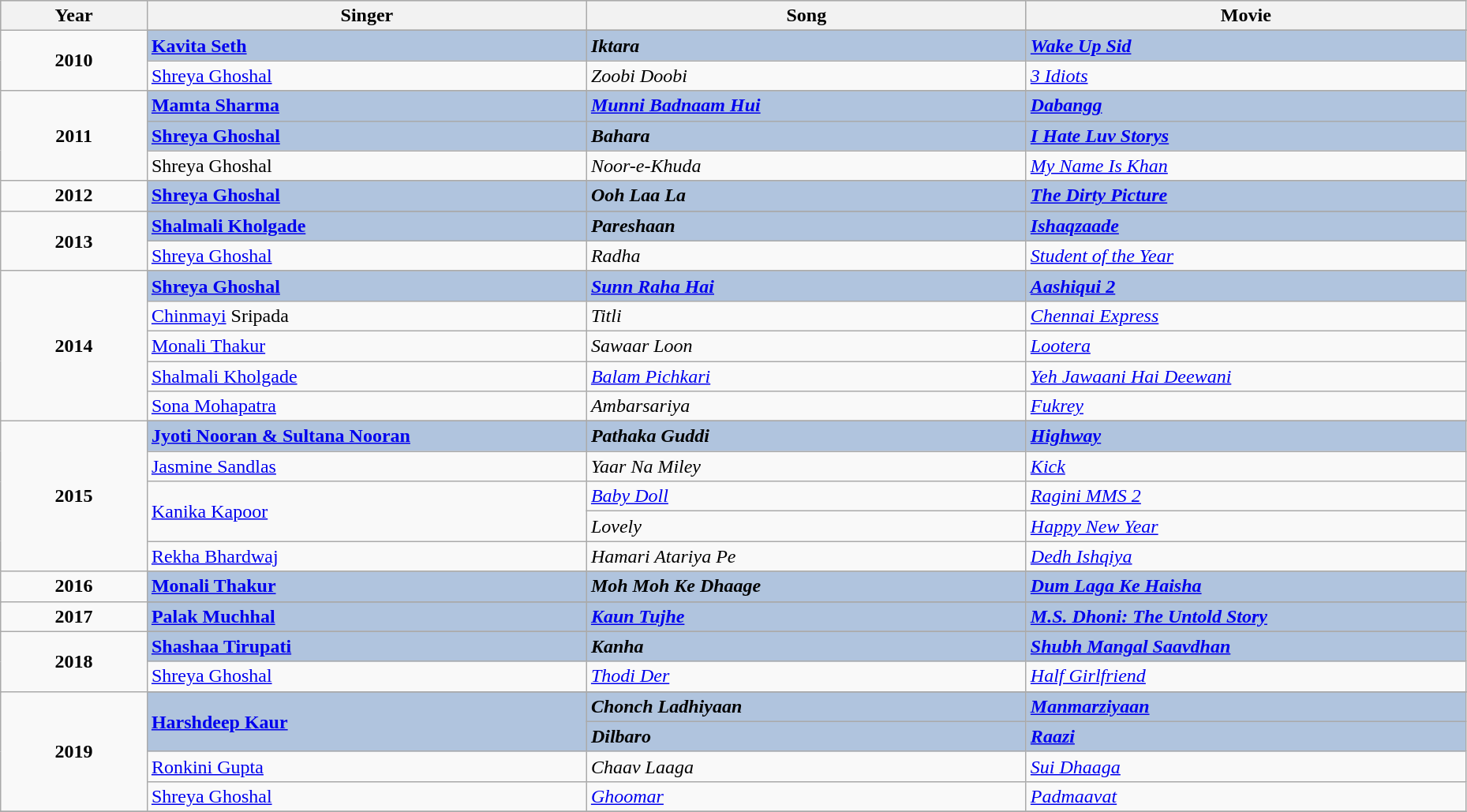<table class="wikitable" style="width:98%;">
<tr style="background:#bebebe;">
<th style="width:10%;">Year</th>
<th style="width:30%;">Singer</th>
<th style="width:30%;">Song</th>
<th style="width:30%;">Movie</th>
</tr>
<tr>
<td rowspan=3 style="text-align:center"><strong>2010</strong></td>
</tr>
<tr style="background:#B0C4DE;">
<td><strong><a href='#'>Kavita Seth</a></strong></td>
<td><strong><em>Iktara</em></strong></td>
<td><strong><em><a href='#'>Wake Up Sid</a></em></strong></td>
</tr>
<tr>
<td><a href='#'>Shreya Ghoshal</a></td>
<td><em>Zoobi Doobi</em></td>
<td><em><a href='#'>3 Idiots</a></em></td>
</tr>
<tr>
<td rowspan=4 style="text-align:center"><strong>2011</strong></td>
</tr>
<tr style="background:#B0C4DE;">
<td><strong><a href='#'>Mamta Sharma</a></strong></td>
<td><strong><em><a href='#'>Munni Badnaam Hui</a></em></strong></td>
<td><strong><em><a href='#'>Dabangg</a></em></strong></td>
</tr>
<tr style="background:#B0C4DE;">
<td><strong><a href='#'>Shreya Ghoshal</a></strong></td>
<td><strong><em>Bahara</em></strong></td>
<td><strong><em><a href='#'>I Hate Luv Storys</a></em></strong></td>
</tr>
<tr>
<td>Shreya Ghoshal</td>
<td><em>Noor-e-Khuda</em></td>
<td><em><a href='#'>My Name Is Khan</a></em></td>
</tr>
<tr>
<td rowspan=2 style="text-align:center"><strong>2012</strong></td>
</tr>
<tr style="background:#B0C4DE;">
<td><strong><a href='#'>Shreya Ghoshal</a></strong></td>
<td><strong><em>Ooh Laa La</em></strong></td>
<td><strong><em><a href='#'>The Dirty Picture</a></em></strong></td>
</tr>
<tr>
<td rowspan=3 style="text-align:center"><strong>2013</strong></td>
</tr>
<tr style="background:#B0C4DE;">
<td><strong><a href='#'>Shalmali Kholgade</a></strong></td>
<td><strong><em>Pareshaan</em></strong></td>
<td><strong><em><a href='#'>Ishaqzaade</a></em></strong></td>
</tr>
<tr>
<td><a href='#'>Shreya Ghoshal</a></td>
<td><em>Radha</em></td>
<td><em><a href='#'>Student of the Year</a></em></td>
</tr>
<tr>
<td rowspan=6 style="text-align:center"><strong>2014</strong></td>
</tr>
<tr style="background:#B0C4DE;">
<td><strong><a href='#'>Shreya Ghoshal</a></strong></td>
<td><strong><em><a href='#'>Sunn Raha Hai</a></em></strong></td>
<td><strong><em><a href='#'>Aashiqui 2</a></em></strong></td>
</tr>
<tr>
<td><a href='#'>Chinmayi</a> Sripada</td>
<td><em>Titli</em></td>
<td><em><a href='#'>Chennai Express</a></em></td>
</tr>
<tr>
<td><a href='#'>Monali Thakur</a></td>
<td><em>Sawaar Loon</em></td>
<td><em><a href='#'>Lootera</a></em></td>
</tr>
<tr>
<td><a href='#'>Shalmali Kholgade</a></td>
<td><em><a href='#'>Balam Pichkari</a></em></td>
<td><em><a href='#'>Yeh Jawaani Hai Deewani</a></em></td>
</tr>
<tr>
<td><a href='#'>Sona Mohapatra</a></td>
<td><em>Ambarsariya</em></td>
<td><em><a href='#'>Fukrey</a></em></td>
</tr>
<tr>
<td rowspan=6 style="text-align:center"><strong>2015</strong></td>
</tr>
<tr style="background:#B0C4DE;">
<td><strong><a href='#'>Jyoti Nooran & Sultana Nooran</a></strong></td>
<td><strong><em>Pathaka Guddi</em></strong></td>
<td><strong><a href='#'><em>Highway</em></a></strong></td>
</tr>
<tr>
<td><a href='#'>Jasmine Sandlas</a></td>
<td><em>Yaar Na Miley</em></td>
<td><a href='#'><em>Kick</em></a></td>
</tr>
<tr>
<td rowspan="2"><a href='#'>Kanika Kapoor</a></td>
<td><em><a href='#'>Baby Doll</a></em></td>
<td><em><a href='#'>Ragini MMS 2</a></em></td>
</tr>
<tr>
<td><em>Lovely</em></td>
<td><a href='#'><em>Happy New Year</em></a></td>
</tr>
<tr>
<td><a href='#'>Rekha Bhardwaj</a></td>
<td><em>Hamari Atariya Pe</em></td>
<td><em><a href='#'>Dedh Ishqiya</a></em></td>
</tr>
<tr>
<td rowspan=2 style="text-align:center"><strong>2016</strong></td>
</tr>
<tr style="background:#B0C4DE;">
<td><strong><a href='#'>Monali Thakur</a></strong></td>
<td><strong><em>Moh Moh Ke Dhaage</em></strong></td>
<td><strong><em><a href='#'>Dum Laga Ke Haisha</a></em></strong></td>
</tr>
<tr>
<td rowspan=2 style="text-align:center"><strong>2017</strong></td>
</tr>
<tr style="background:#B0C4DE;">
<td><strong><a href='#'>Palak Muchhal</a></strong></td>
<td><strong><em><a href='#'>Kaun Tujhe</a></em></strong></td>
<td><strong><em><a href='#'>M.S. Dhoni: The Untold Story</a></em></strong></td>
</tr>
<tr>
<td rowspan=3 style="text-align:center"><strong>2018</strong></td>
</tr>
<tr style="background:#B0C4DE;">
<td><strong><a href='#'>Shashaa Tirupati</a></strong></td>
<td><strong><em>Kanha</em></strong></td>
<td><strong><em><a href='#'>Shubh Mangal Saavdhan</a></em></strong></td>
</tr>
<tr>
<td><a href='#'>Shreya Ghoshal</a></td>
<td><em><a href='#'>Thodi Der</a></em></td>
<td><a href='#'><em>Half Girlfriend</em></a></td>
</tr>
<tr>
<td style="text-align:center" rowspan="5"><strong>2019</strong></td>
</tr>
<tr style="background:#B0C4DE;">
<td rowspan=2><strong><a href='#'>Harshdeep Kaur</a></strong></td>
<td><strong><em>Chonch Ladhiyaan</em></strong></td>
<td><strong><em><a href='#'>Manmarziyaan</a></em></strong></td>
</tr>
<tr style="background:#B0C4DE;">
<td><strong><em>Dilbaro</em></strong></td>
<td><strong><em><a href='#'>Raazi</a></em></strong></td>
</tr>
<tr>
<td><a href='#'>Ronkini Gupta</a></td>
<td><em>Chaav Laaga</em></td>
<td><em><a href='#'>Sui Dhaaga</a></em></td>
</tr>
<tr>
<td><a href='#'>Shreya Ghoshal</a></td>
<td><em><a href='#'>Ghoomar</a></em></td>
<td><em><a href='#'>Padmaavat</a></em></td>
</tr>
<tr>
</tr>
</table>
